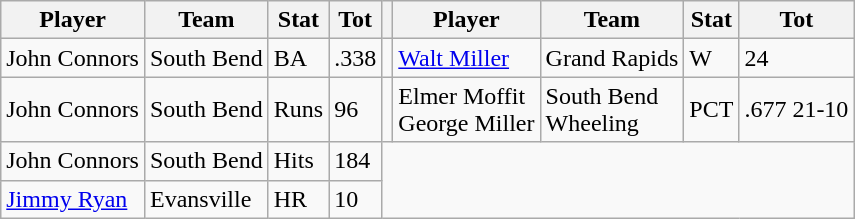<table class="wikitable">
<tr>
<th>Player</th>
<th>Team</th>
<th>Stat</th>
<th>Tot</th>
<th></th>
<th>Player</th>
<th>Team</th>
<th>Stat</th>
<th>Tot</th>
</tr>
<tr>
<td>John Connors</td>
<td>South Bend</td>
<td>BA</td>
<td>.338</td>
<td></td>
<td><a href='#'>Walt Miller</a></td>
<td>Grand Rapids</td>
<td>W</td>
<td>24</td>
</tr>
<tr>
<td>John Connors</td>
<td>South Bend</td>
<td>Runs</td>
<td>96</td>
<td></td>
<td>Elmer Moffit<br>George Miller</td>
<td>South Bend<br>Wheeling</td>
<td>PCT</td>
<td>.677 21-10</td>
</tr>
<tr>
<td>John Connors</td>
<td>South Bend</td>
<td>Hits</td>
<td>184</td>
</tr>
<tr>
<td><a href='#'>Jimmy Ryan</a></td>
<td>Evansville</td>
<td>HR</td>
<td>10</td>
</tr>
</table>
